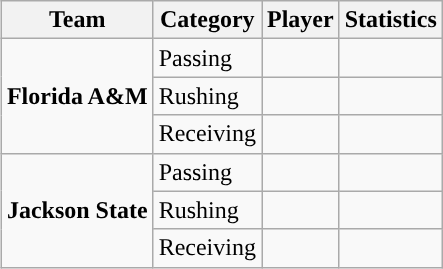<table class="wikitable" style="float: right;">
<tr>
<th>Team</th>
<th>Category</th>
<th>Player</th>
<th>Statistics</th>
</tr>
<tr>
<td rowspan=3><strong>Florida A&M</strong></td>
<td>Passing</td>
<td></td>
<td></td>
</tr>
<tr>
<td>Rushing</td>
<td></td>
<td></td>
</tr>
<tr>
<td>Receiving</td>
<td></td>
<td></td>
</tr>
<tr>
<td rowspan=3><strong>Jackson State</strong></td>
<td>Passing</td>
<td></td>
<td></td>
</tr>
<tr>
<td>Rushing</td>
<td></td>
<td></td>
</tr>
<tr>
<td>Receiving</td>
<td></td>
<td></td>
</tr>
</table>
